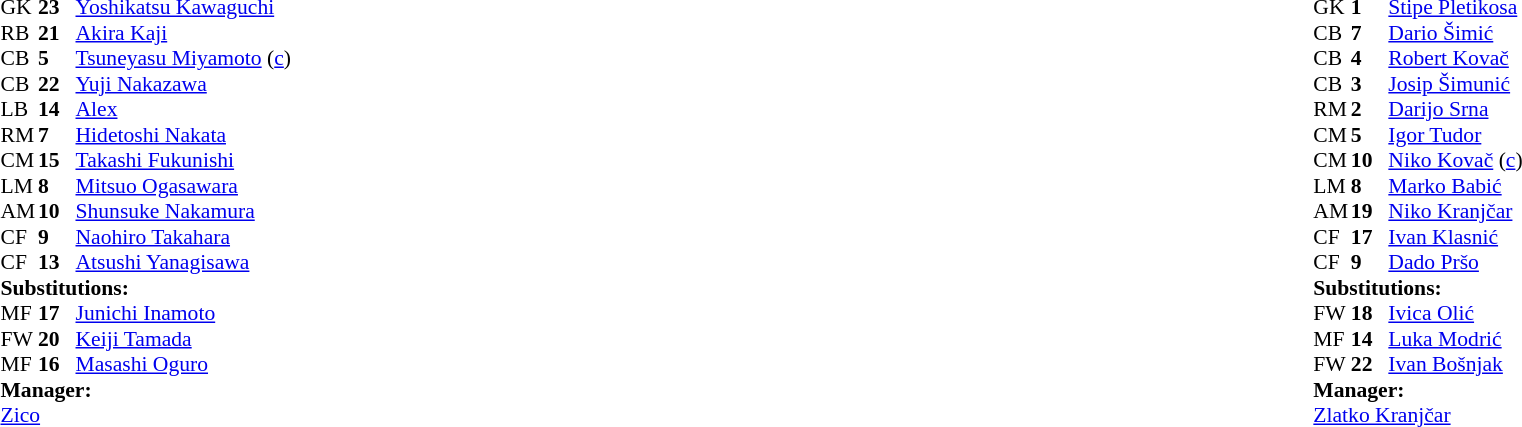<table width="100%">
<tr>
<td valign="top" width="40%"><br><table style="font-size: 90%" cellspacing="0" cellpadding="0">
<tr>
<th width="25"></th>
<th width="25"></th>
</tr>
<tr>
<td>GK</td>
<td><strong>23</strong></td>
<td><a href='#'>Yoshikatsu Kawaguchi</a></td>
<td></td>
</tr>
<tr>
<td>RB</td>
<td><strong>21</strong></td>
<td><a href='#'>Akira Kaji</a></td>
</tr>
<tr>
<td>CB</td>
<td><strong>5</strong></td>
<td><a href='#'>Tsuneyasu Miyamoto</a> (<a href='#'>c</a>)</td>
<td></td>
</tr>
<tr>
<td>CB</td>
<td><strong>22</strong></td>
<td><a href='#'>Yuji Nakazawa</a></td>
</tr>
<tr>
<td>LB</td>
<td><strong>14</strong></td>
<td><a href='#'>Alex</a></td>
<td></td>
</tr>
<tr>
<td>RM</td>
<td><strong>7</strong></td>
<td><a href='#'>Hidetoshi Nakata</a></td>
</tr>
<tr>
<td>CM</td>
<td><strong>15</strong></td>
<td><a href='#'>Takashi Fukunishi</a></td>
<td></td>
<td></td>
</tr>
<tr>
<td>LM</td>
<td><strong>8</strong></td>
<td><a href='#'>Mitsuo Ogasawara</a></td>
</tr>
<tr>
<td>AM</td>
<td><strong>10</strong></td>
<td><a href='#'>Shunsuke Nakamura</a></td>
</tr>
<tr>
<td>CF</td>
<td><strong>9</strong></td>
<td><a href='#'>Naohiro Takahara</a></td>
<td></td>
<td></td>
</tr>
<tr>
<td>CF</td>
<td><strong>13</strong></td>
<td><a href='#'>Atsushi Yanagisawa</a></td>
<td></td>
<td></td>
</tr>
<tr>
<td colspan=3><strong>Substitutions:</strong></td>
</tr>
<tr>
<td>MF</td>
<td><strong>17</strong></td>
<td><a href='#'>Junichi Inamoto</a></td>
<td></td>
<td></td>
</tr>
<tr>
<td>FW</td>
<td><strong>20</strong></td>
<td><a href='#'>Keiji Tamada</a></td>
<td></td>
<td></td>
</tr>
<tr>
<td>MF</td>
<td><strong>16</strong></td>
<td><a href='#'>Masashi Oguro</a></td>
<td></td>
<td></td>
</tr>
<tr>
<td colspan=3><strong>Manager:</strong></td>
</tr>
<tr>
<td colspan="4"> <a href='#'>Zico</a></td>
</tr>
</table>
</td>
<td valign="top"></td>
<td valign="top" width="50%"><br><table style="font-size: 90%" cellspacing="0" cellpadding="0" align=center>
<tr>
<th width="25"></th>
<th width="25"></th>
</tr>
<tr>
<td>GK</td>
<td><strong>1</strong></td>
<td><a href='#'>Stipe Pletikosa</a></td>
</tr>
<tr>
<td>CB</td>
<td><strong>7</strong></td>
<td><a href='#'>Dario Šimić</a></td>
</tr>
<tr>
<td>CB</td>
<td><strong>4</strong></td>
<td><a href='#'>Robert Kovač</a></td>
<td></td>
</tr>
<tr>
<td>CB</td>
<td><strong>3</strong></td>
<td><a href='#'>Josip Šimunić</a></td>
</tr>
<tr>
<td>RM</td>
<td><strong>2</strong></td>
<td><a href='#'>Darijo Srna</a></td>
<td></td>
<td></td>
</tr>
<tr>
<td>CM</td>
<td><strong>5</strong></td>
<td><a href='#'>Igor Tudor</a></td>
<td></td>
<td></td>
</tr>
<tr>
<td>CM</td>
<td><strong>10</strong></td>
<td><a href='#'>Niko Kovač</a>  (<a href='#'>c</a>)</td>
</tr>
<tr>
<td>LM</td>
<td><strong>8</strong></td>
<td><a href='#'>Marko Babić</a></td>
</tr>
<tr>
<td>AM</td>
<td><strong>19</strong></td>
<td><a href='#'>Niko Kranjčar</a></td>
<td></td>
<td></td>
</tr>
<tr>
<td>CF</td>
<td><strong>17</strong></td>
<td><a href='#'>Ivan Klasnić</a></td>
</tr>
<tr>
<td>CF</td>
<td><strong>9</strong></td>
<td><a href='#'>Dado Pršo</a></td>
</tr>
<tr>
<td colspan=3><strong>Substitutions:</strong></td>
</tr>
<tr>
<td>FW</td>
<td><strong>18</strong></td>
<td><a href='#'>Ivica Olić</a></td>
<td></td>
<td></td>
</tr>
<tr>
<td>MF</td>
<td><strong>14</strong></td>
<td><a href='#'>Luka Modrić</a></td>
<td></td>
<td></td>
</tr>
<tr>
<td>FW</td>
<td><strong>22</strong></td>
<td><a href='#'>Ivan Bošnjak</a></td>
<td></td>
<td></td>
</tr>
<tr>
<td colspan=3><strong>Manager:</strong></td>
</tr>
<tr>
<td colspan="4"> <a href='#'>Zlatko Kranjčar</a></td>
</tr>
</table>
</td>
</tr>
</table>
